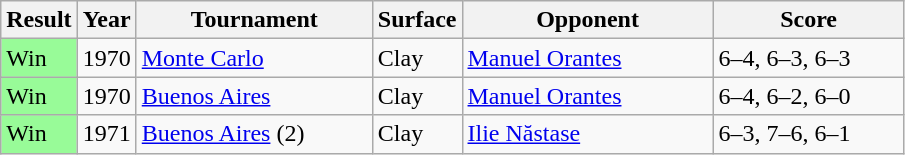<table class='sortable wikitable'>
<tr>
<th>Result</th>
<th>Year</th>
<th style="width:150px">Tournament</th>
<th style="width:50px">Surface</th>
<th style="width:160px">Opponent</th>
<th style="width:120px" class="unsortable">Score</th>
</tr>
<tr>
<td style="background:#98fb98;">Win</td>
<td>1970</td>
<td><a href='#'>Monte Carlo</a></td>
<td>Clay</td>
<td> <a href='#'>Manuel Orantes</a></td>
<td>6–4, 6–3, 6–3</td>
</tr>
<tr>
<td style="background:#98fb98;">Win</td>
<td>1970</td>
<td><a href='#'>Buenos Aires</a></td>
<td>Clay</td>
<td> <a href='#'>Manuel Orantes</a></td>
<td>6–4, 6–2, 6–0</td>
</tr>
<tr>
<td style="background:#98fb98;">Win</td>
<td>1971</td>
<td><a href='#'>Buenos Aires</a> (2)</td>
<td>Clay</td>
<td> <a href='#'>Ilie Năstase</a></td>
<td>6–3, 7–6, 6–1</td>
</tr>
</table>
